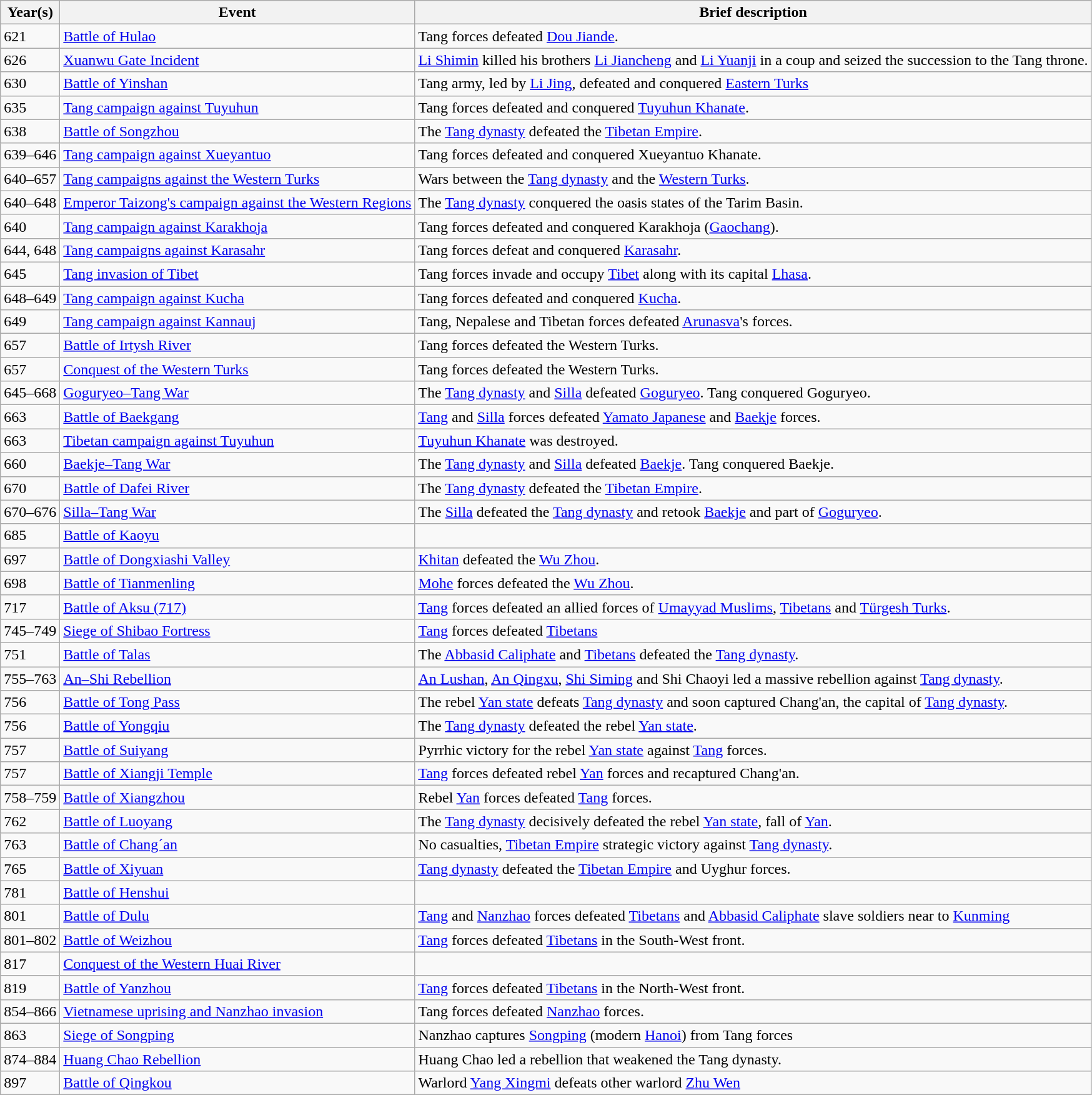<table class=wikitable>
<tr>
<th>Year(s)</th>
<th>Event</th>
<th>Brief description</th>
</tr>
<tr>
<td>621</td>
<td><a href='#'>Battle of Hulao</a></td>
<td>Tang forces defeated <a href='#'>Dou Jiande</a>.</td>
</tr>
<tr>
<td>626</td>
<td><a href='#'>Xuanwu Gate Incident</a></td>
<td><a href='#'>Li Shimin</a> killed his brothers <a href='#'>Li Jiancheng</a> and <a href='#'>Li Yuanji</a> in a coup and seized the succession to the Tang throne.</td>
</tr>
<tr>
<td>630</td>
<td><a href='#'>Battle of Yinshan</a></td>
<td>Tang army, led by <a href='#'>Li Jing</a>, defeated and conquered <a href='#'>Eastern Turks</a></td>
</tr>
<tr>
<td>635</td>
<td><a href='#'>Tang campaign against Tuyuhun</a></td>
<td>Tang forces defeated and conquered <a href='#'>Tuyuhun Khanate</a>.</td>
</tr>
<tr>
<td>638</td>
<td><a href='#'>Battle of Songzhou</a></td>
<td>The <a href='#'>Tang dynasty</a> defeated the <a href='#'>Tibetan Empire</a>.</td>
</tr>
<tr>
<td>639–646</td>
<td><a href='#'>Tang campaign against Xueyantuo</a></td>
<td>Tang forces defeated and conquered Xueyantuo Khanate.</td>
</tr>
<tr>
<td>640–657</td>
<td><a href='#'>Tang campaigns against the Western Turks</a></td>
<td>Wars between the <a href='#'>Tang dynasty</a> and the <a href='#'>Western Turks</a>.</td>
</tr>
<tr>
<td>640–648</td>
<td><a href='#'>Emperor Taizong's campaign against the Western Regions</a></td>
<td>The <a href='#'>Tang dynasty</a> conquered the oasis states of the Tarim Basin.</td>
</tr>
<tr>
<td>640</td>
<td><a href='#'>Tang campaign against Karakhoja</a></td>
<td>Tang forces defeated and conquered Karakhoja (<a href='#'>Gaochang</a>).</td>
</tr>
<tr>
<td>644, 648</td>
<td><a href='#'>Tang campaigns against Karasahr</a></td>
<td>Tang forces defeat and conquered <a href='#'>Karasahr</a>.</td>
</tr>
<tr>
<td>645</td>
<td><a href='#'>Tang invasion of Tibet</a></td>
<td>Tang forces invade and occupy <a href='#'>Tibet</a> along with its capital <a href='#'>Lhasa</a>.</td>
</tr>
<tr>
<td>648–649</td>
<td><a href='#'>Tang campaign against Kucha</a></td>
<td>Tang forces defeated and conquered <a href='#'>Kucha</a>.</td>
</tr>
<tr>
<td>649</td>
<td><a href='#'>Tang campaign against Kannauj</a></td>
<td>Tang, Nepalese and Tibetan forces defeated <a href='#'>Arunasva</a>'s forces.</td>
</tr>
<tr>
<td>657</td>
<td><a href='#'>Battle of Irtysh River</a></td>
<td>Tang forces defeated the Western Turks.</td>
</tr>
<tr>
<td>657</td>
<td><a href='#'>Conquest of the Western Turks</a></td>
<td>Tang forces defeated the Western Turks.</td>
</tr>
<tr>
<td>645–668</td>
<td><a href='#'>Goguryeo–Tang War</a></td>
<td>The <a href='#'>Tang dynasty</a> and <a href='#'>Silla</a> defeated <a href='#'>Goguryeo</a>. Tang conquered Goguryeo.</td>
</tr>
<tr>
<td>663</td>
<td><a href='#'>Battle of Baekgang</a></td>
<td><a href='#'>Tang</a> and <a href='#'>Silla</a> forces defeated <a href='#'>Yamato Japanese</a> and <a href='#'>Baekje</a> forces.</td>
</tr>
<tr>
<td>663</td>
<td><a href='#'>Tibetan campaign against Tuyuhun</a></td>
<td><a href='#'>Tuyuhun Khanate</a> was destroyed.</td>
</tr>
<tr>
<td>660</td>
<td><a href='#'>Baekje–Tang War</a></td>
<td>The <a href='#'>Tang dynasty</a> and <a href='#'>Silla</a> defeated <a href='#'>Baekje</a>. Tang conquered Baekje.</td>
</tr>
<tr>
<td>670</td>
<td><a href='#'>Battle of Dafei River</a></td>
<td>The <a href='#'>Tang dynasty</a> defeated the <a href='#'>Tibetan Empire</a>.</td>
</tr>
<tr>
<td>670–676</td>
<td><a href='#'>Silla–Tang War</a></td>
<td>The <a href='#'>Silla</a> defeated the <a href='#'>Tang dynasty</a> and retook <a href='#'>Baekje</a> and part of <a href='#'>Goguryeo</a>.</td>
</tr>
<tr>
<td>685</td>
<td><a href='#'>Battle of Kaoyu</a></td>
<td></td>
</tr>
<tr>
<td>697</td>
<td><a href='#'>Battle of Dongxiashi Valley</a></td>
<td><a href='#'>Khitan</a> defeated the <a href='#'>Wu Zhou</a>.</td>
</tr>
<tr>
<td>698</td>
<td><a href='#'>Battle of Tianmenling</a></td>
<td><a href='#'>Mohe</a> forces defeated the <a href='#'>Wu Zhou</a>.</td>
</tr>
<tr>
<td>717</td>
<td><a href='#'>Battle of Aksu (717)</a></td>
<td><a href='#'>Tang</a> forces defeated an allied forces of <a href='#'>Umayyad Muslims</a>, <a href='#'>Tibetans</a> and <a href='#'>Türgesh Turks</a>.</td>
</tr>
<tr>
<td>745–749</td>
<td><a href='#'>Siege of Shibao Fortress</a></td>
<td><a href='#'>Tang</a> forces defeated <a href='#'>Tibetans</a></td>
</tr>
<tr>
<td>751</td>
<td><a href='#'>Battle of Talas</a></td>
<td>The <a href='#'>Abbasid Caliphate</a> and <a href='#'>Tibetans</a> defeated the <a href='#'>Tang dynasty</a>.</td>
</tr>
<tr>
<td>755–763</td>
<td><a href='#'>An–Shi Rebellion</a></td>
<td><a href='#'>An Lushan</a>, <a href='#'>An Qingxu</a>, <a href='#'>Shi Siming</a> and Shi Chaoyi led a massive rebellion against <a href='#'>Tang dynasty</a>.</td>
</tr>
<tr>
<td>756</td>
<td><a href='#'>Battle of Tong Pass</a></td>
<td>The rebel <a href='#'>Yan state</a> defeats <a href='#'>Tang dynasty</a> and soon captured Chang'an, the capital of <a href='#'>Tang dynasty</a>.</td>
</tr>
<tr>
<td>756</td>
<td><a href='#'>Battle of Yongqiu</a></td>
<td>The <a href='#'>Tang dynasty</a> defeated the rebel <a href='#'>Yan state</a>.</td>
</tr>
<tr>
<td>757</td>
<td><a href='#'>Battle of Suiyang</a></td>
<td>Pyrrhic victory for the rebel <a href='#'>Yan state</a> against <a href='#'>Tang</a> forces.</td>
</tr>
<tr>
<td>757</td>
<td><a href='#'>Battle of Xiangji Temple</a></td>
<td><a href='#'>Tang</a> forces defeated rebel <a href='#'>Yan</a> forces and recaptured Chang'an.</td>
</tr>
<tr>
<td>758–759</td>
<td><a href='#'>Battle of Xiangzhou</a></td>
<td>Rebel <a href='#'>Yan</a> forces defeated <a href='#'>Tang</a> forces.</td>
</tr>
<tr>
<td>762</td>
<td><a href='#'>Battle of Luoyang</a></td>
<td>The <a href='#'>Tang dynasty</a> decisively defeated the rebel <a href='#'>Yan state</a>, fall of <a href='#'>Yan</a>.</td>
</tr>
<tr>
<td>763</td>
<td><a href='#'>Battle of Chang´an</a></td>
<td>No casualties, <a href='#'>Tibetan Empire</a> strategic victory against <a href='#'>Tang dynasty</a>.</td>
</tr>
<tr>
<td>765</td>
<td><a href='#'>Battle of Xiyuan</a></td>
<td><a href='#'>Tang dynasty</a> defeated the <a href='#'>Tibetan Empire</a> and Uyghur forces.</td>
</tr>
<tr>
<td>781</td>
<td><a href='#'>Battle of Henshui</a></td>
<td></td>
</tr>
<tr>
<td>801</td>
<td><a href='#'>Battle of Dulu</a></td>
<td><a href='#'>Tang</a> and <a href='#'>Nanzhao</a> forces defeated <a href='#'>Tibetans</a> and <a href='#'>Abbasid Caliphate</a> slave soldiers near to <a href='#'>Kunming</a></td>
</tr>
<tr>
<td>801–802</td>
<td><a href='#'>Battle of Weizhou</a></td>
<td><a href='#'>Tang</a> forces defeated <a href='#'>Tibetans</a> in the South-West front.</td>
</tr>
<tr>
<td>817</td>
<td><a href='#'>Conquest of the Western Huai River</a></td>
<td></td>
</tr>
<tr>
<td>819</td>
<td><a href='#'>Battle of Yanzhou</a></td>
<td><a href='#'>Tang</a> forces defeated <a href='#'>Tibetans</a> in the North-West front.</td>
</tr>
<tr>
<td>854–866</td>
<td><a href='#'>Vietnamese uprising and Nanzhao invasion</a></td>
<td>Tang forces defeated <a href='#'>Nanzhao</a> forces.</td>
</tr>
<tr>
<td>863</td>
<td><a href='#'>Siege of Songping</a></td>
<td>Nanzhao captures <a href='#'>Songping</a> (modern <a href='#'>Hanoi</a>) from Tang forces</td>
</tr>
<tr>
<td>874–884</td>
<td><a href='#'>Huang Chao Rebellion</a></td>
<td>Huang Chao led a rebellion that weakened the Tang dynasty.</td>
</tr>
<tr>
<td>897</td>
<td><a href='#'>Battle of Qingkou</a></td>
<td>Warlord <a href='#'>Yang Xingmi</a> defeats other warlord <a href='#'>Zhu Wen</a></td>
</tr>
</table>
